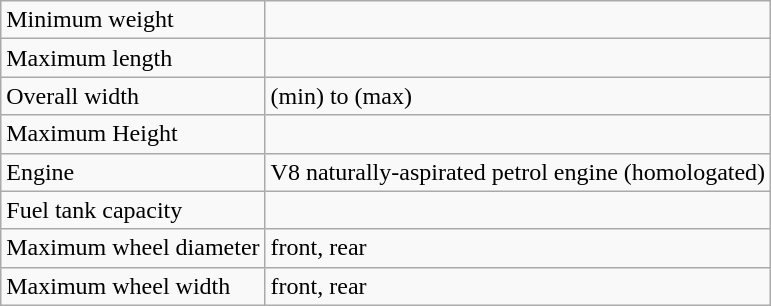<table class="wikitable">
<tr>
<td>Minimum weight</td>
<td></td>
</tr>
<tr>
<td>Maximum length</td>
<td></td>
</tr>
<tr>
<td>Overall width</td>
<td> (min) to  (max)</td>
</tr>
<tr>
<td>Maximum Height</td>
<td></td>
</tr>
<tr>
<td>Engine</td>
<td> V8 naturally-aspirated petrol engine (homologated)</td>
</tr>
<tr>
<td>Fuel tank capacity</td>
<td></td>
</tr>
<tr>
<td>Maximum wheel diameter</td>
<td> front,  rear</td>
</tr>
<tr>
<td>Maximum wheel width</td>
<td> front,  rear</td>
</tr>
</table>
